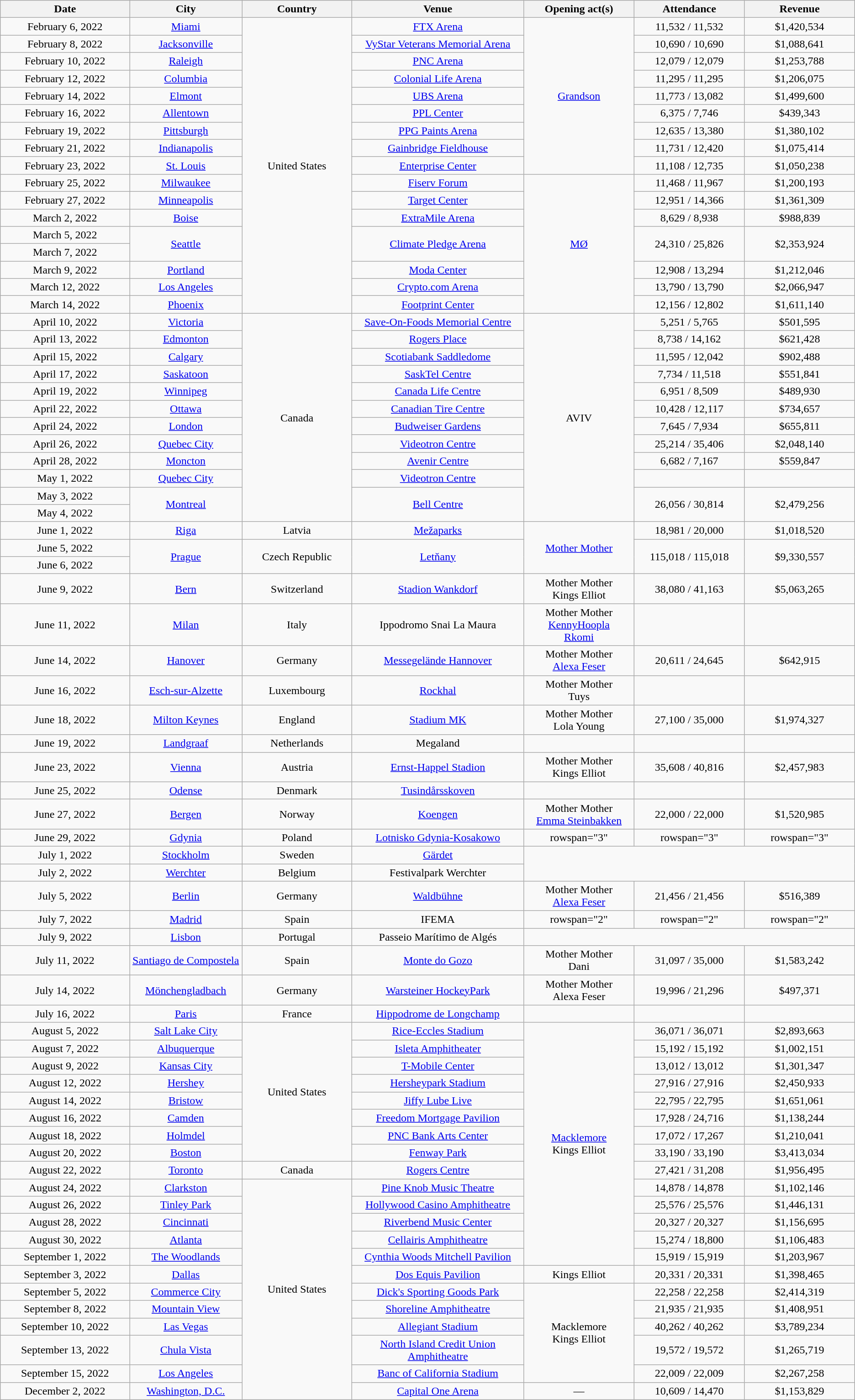<table class="wikitable plainrowheaders" style="text-align:center;">
<tr>
<th cope="col" style="width:12em;">Date</th>
<th scope="col" style="width:10em;">City</th>
<th scope="col" style="width:10em;">Country</th>
<th scope="col" style="width:16em;">Venue</th>
<th scope="col" style="width:10em;">Opening act(s)</th>
<th scope="col" style="width:10em;">Attendance</th>
<th scope="col" style="width:10em;">Revenue</th>
</tr>
<tr>
<td>February 6, 2022</td>
<td><a href='#'>Miami</a></td>
<td rowspan="17">United States</td>
<td><a href='#'>FTX Arena</a></td>
<td rowspan="9"><a href='#'>Grandson</a></td>
<td>11,532 / 11,532</td>
<td>$1,420,534</td>
</tr>
<tr>
<td>February 8, 2022</td>
<td><a href='#'>Jacksonville</a></td>
<td><a href='#'>VyStar Veterans Memorial Arena</a></td>
<td>10,690 / 10,690</td>
<td>$1,088,641</td>
</tr>
<tr>
<td>February 10, 2022</td>
<td><a href='#'>Raleigh</a></td>
<td><a href='#'>PNC Arena</a></td>
<td>12,079 / 12,079</td>
<td>$1,253,788</td>
</tr>
<tr>
<td>February 12, 2022</td>
<td><a href='#'>Columbia</a></td>
<td><a href='#'>Colonial Life Arena</a></td>
<td>11,295 / 11,295</td>
<td>$1,206,075</td>
</tr>
<tr>
<td>February 14, 2022</td>
<td><a href='#'>Elmont</a></td>
<td><a href='#'>UBS Arena</a></td>
<td>11,773 / 13,082</td>
<td>$1,499,600</td>
</tr>
<tr>
<td>February 16, 2022</td>
<td><a href='#'>Allentown</a></td>
<td><a href='#'>PPL Center</a></td>
<td>6,375 / 7,746</td>
<td>$439,343</td>
</tr>
<tr>
<td>February 19, 2022</td>
<td><a href='#'>Pittsburgh</a></td>
<td><a href='#'>PPG Paints Arena</a></td>
<td>12,635 / 13,380</td>
<td>$1,380,102</td>
</tr>
<tr>
<td>February 21, 2022</td>
<td><a href='#'>Indianapolis</a></td>
<td><a href='#'>Gainbridge Fieldhouse</a></td>
<td>11,731 / 12,420</td>
<td>$1,075,414</td>
</tr>
<tr>
<td>February 23, 2022</td>
<td><a href='#'>St. Louis</a></td>
<td><a href='#'>Enterprise Center</a></td>
<td>11,108 / 12,735</td>
<td>$1,050,238</td>
</tr>
<tr>
<td>February 25, 2022</td>
<td><a href='#'>Milwaukee</a></td>
<td><a href='#'>Fiserv Forum</a></td>
<td rowspan="8"><a href='#'>MØ</a></td>
<td>11,468 / 11,967</td>
<td>$1,200,193</td>
</tr>
<tr>
<td>February 27, 2022</td>
<td><a href='#'>Minneapolis</a></td>
<td><a href='#'>Target Center</a></td>
<td>12,951 / 14,366</td>
<td>$1,361,309</td>
</tr>
<tr>
<td>March 2, 2022</td>
<td><a href='#'>Boise</a></td>
<td><a href='#'>ExtraMile Arena</a></td>
<td>8,629 / 8,938</td>
<td>$988,839</td>
</tr>
<tr>
<td>March 5, 2022</td>
<td rowspan="2"><a href='#'>Seattle</a></td>
<td rowspan="2"><a href='#'>Climate Pledge Arena</a></td>
<td rowspan="2">24,310 / 25,826</td>
<td rowspan="2">$2,353,924</td>
</tr>
<tr>
<td>March 7, 2022</td>
</tr>
<tr>
<td>March 9, 2022</td>
<td><a href='#'>Portland</a></td>
<td><a href='#'>Moda Center</a></td>
<td>12,908 / 13,294</td>
<td>$1,212,046</td>
</tr>
<tr>
<td>March 12, 2022</td>
<td><a href='#'>Los Angeles</a></td>
<td><a href='#'>Crypto.com Arena</a></td>
<td>13,790 / 13,790</td>
<td>$2,066,947</td>
</tr>
<tr>
<td>March 14, 2022</td>
<td><a href='#'>Phoenix</a></td>
<td><a href='#'>Footprint Center</a></td>
<td>12,156 / 12,802</td>
<td>$1,611,140</td>
</tr>
<tr>
<td>April 10, 2022</td>
<td><a href='#'>Victoria</a></td>
<td rowspan="12">Canada</td>
<td><a href='#'>Save-On-Foods Memorial Centre</a></td>
<td rowspan="12">AVIV</td>
<td>5,251 / 5,765</td>
<td>$501,595</td>
</tr>
<tr>
<td>April 13, 2022</td>
<td><a href='#'>Edmonton</a></td>
<td><a href='#'>Rogers Place</a></td>
<td>8,738 / 14,162</td>
<td>$621,428</td>
</tr>
<tr>
<td>April 15, 2022</td>
<td><a href='#'>Calgary</a></td>
<td><a href='#'>Scotiabank Saddledome</a></td>
<td>11,595 / 12,042</td>
<td>$902,488</td>
</tr>
<tr>
<td>April 17, 2022</td>
<td><a href='#'>Saskatoon</a></td>
<td><a href='#'>SaskTel Centre</a></td>
<td>7,734 / 11,518</td>
<td>$551,841</td>
</tr>
<tr>
<td>April 19, 2022</td>
<td><a href='#'>Winnipeg</a></td>
<td><a href='#'>Canada Life Centre</a></td>
<td>6,951 / 8,509</td>
<td>$489,930</td>
</tr>
<tr>
<td>April 22, 2022</td>
<td><a href='#'>Ottawa</a></td>
<td><a href='#'>Canadian Tire Centre</a></td>
<td>10,428 / 12,117</td>
<td>$734,657</td>
</tr>
<tr>
<td>April 24, 2022</td>
<td><a href='#'>London</a></td>
<td><a href='#'>Budweiser Gardens</a></td>
<td>7,645 / 7,934</td>
<td>$655,811</td>
</tr>
<tr>
<td>April 26, 2022</td>
<td rowspan="1"><a href='#'>Quebec City</a></td>
<td rowspan="1"><a href='#'>Videotron Centre</a></td>
<td rowspan="1">25,214 / 35,406</td>
<td rowspan="1">$2,048,140</td>
</tr>
<tr>
<td>April 28, 2022</td>
<td><a href='#'>Moncton</a></td>
<td><a href='#'>Avenir Centre</a></td>
<td>6,682 / 7,167</td>
<td>$559,847</td>
</tr>
<tr>
<td>May 1, 2022</td>
<td><a href='#'>Quebec City</a></td>
<td><a href='#'>Videotron Centre</a></td>
<td></td>
<td></td>
</tr>
<tr>
<td>May 3, 2022</td>
<td rowspan="2"><a href='#'>Montreal</a></td>
<td rowspan="2"><a href='#'>Bell Centre</a></td>
<td rowspan="2">26,056 / 30,814</td>
<td rowspan="2">$2,479,256</td>
</tr>
<tr>
<td>May 4, 2022</td>
</tr>
<tr>
<td>June 1, 2022</td>
<td><a href='#'>Riga</a></td>
<td>Latvia</td>
<td><a href='#'>Mežaparks</a></td>
<td rowspan="3"><a href='#'>Mother Mother</a><br></td>
<td>18,981 / 20,000</td>
<td>$1,018,520</td>
</tr>
<tr>
<td>June 5, 2022</td>
<td rowspan="2"><a href='#'>Prague</a></td>
<td rowspan="2">Czech Republic</td>
<td rowspan="2"><a href='#'>Letňany</a></td>
<td rowspan="2">115,018 / 115,018</td>
<td rowspan="2">$9,330,557</td>
</tr>
<tr>
<td>June 6, 2022</td>
</tr>
<tr>
<td>June 9, 2022</td>
<td><a href='#'>Bern</a></td>
<td>Switzerland</td>
<td><a href='#'>Stadion Wankdorf</a></td>
<td>Mother Mother<br>Kings Elliot</td>
<td>38,080 / 41,163</td>
<td>$5,063,265</td>
</tr>
<tr>
<td>June 11, 2022</td>
<td><a href='#'>Milan</a></td>
<td>Italy</td>
<td>Ippodromo Snai La Maura</td>
<td>Mother Mother<br><a href='#'>KennyHoopla</a><br><a href='#'>Rkomi</a></td>
<td></td>
<td></td>
</tr>
<tr>
<td>June 14, 2022</td>
<td><a href='#'>Hanover</a></td>
<td>Germany</td>
<td><a href='#'>Messegelände Hannover</a></td>
<td>Mother Mother<br><a href='#'>Alexa Feser</a></td>
<td>20,611 / 24,645</td>
<td>$642,915</td>
</tr>
<tr>
<td>June 16, 2022</td>
<td><a href='#'>Esch-sur-Alzette</a></td>
<td>Luxembourg</td>
<td><a href='#'>Rockhal</a></td>
<td>Mother Mother<br>Tuys</td>
<td></td>
<td></td>
</tr>
<tr>
<td>June 18, 2022</td>
<td><a href='#'>Milton Keynes</a></td>
<td>England</td>
<td><a href='#'>Stadium MK</a></td>
<td>Mother Mother<br>Lola Young</td>
<td>27,100 / 35,000</td>
<td>$1,974,327</td>
</tr>
<tr>
<td>June 19, 2022</td>
<td><a href='#'>Landgraaf</a></td>
<td>Netherlands</td>
<td>Megaland</td>
<td></td>
<td></td>
<td></td>
</tr>
<tr>
<td>June 23, 2022</td>
<td><a href='#'>Vienna</a></td>
<td>Austria</td>
<td><a href='#'>Ernst-Happel Stadion</a></td>
<td>Mother Mother<br>Kings Elliot</td>
<td>35,608 / 40,816</td>
<td>$2,457,983</td>
</tr>
<tr>
<td>June 25, 2022</td>
<td><a href='#'>Odense</a></td>
<td>Denmark</td>
<td><a href='#'>Tusindårsskoven</a></td>
<td></td>
<td></td>
<td></td>
</tr>
<tr>
<td>June 27, 2022</td>
<td><a href='#'>Bergen</a></td>
<td>Norway</td>
<td><a href='#'>Koengen</a></td>
<td>Mother Mother<br><a href='#'>Emma Steinbakken</a></td>
<td>22,000 / 22,000</td>
<td>$1,520,985</td>
</tr>
<tr>
<td>June 29, 2022</td>
<td><a href='#'>Gdynia</a></td>
<td>Poland</td>
<td><a href='#'>Lotnisko Gdynia-Kosakowo</a></td>
<td>rowspan="3" </td>
<td>rowspan="3" </td>
<td>rowspan="3" </td>
</tr>
<tr>
<td>July 1, 2022</td>
<td><a href='#'>Stockholm</a></td>
<td>Sweden</td>
<td><a href='#'>Gärdet</a></td>
</tr>
<tr>
<td>July 2, 2022</td>
<td><a href='#'>Werchter</a></td>
<td>Belgium</td>
<td>Festivalpark Werchter</td>
</tr>
<tr>
<td>July 5, 2022</td>
<td><a href='#'>Berlin</a></td>
<td>Germany</td>
<td><a href='#'>Waldbühne</a></td>
<td>Mother Mother<br><a href='#'>Alexa Feser</a></td>
<td>21,456 / 21,456</td>
<td>$516,389</td>
</tr>
<tr>
<td>July 7, 2022</td>
<td><a href='#'>Madrid</a></td>
<td>Spain</td>
<td>IFEMA</td>
<td>rowspan="2" </td>
<td>rowspan="2" </td>
<td>rowspan="2" </td>
</tr>
<tr>
<td>July 9, 2022</td>
<td><a href='#'>Lisbon</a></td>
<td>Portugal</td>
<td>Passeio Marítimo de Algés</td>
</tr>
<tr>
<td>July 11, 2022</td>
<td><a href='#'>Santiago de Compostela</a></td>
<td>Spain</td>
<td><a href='#'>Monte do Gozo</a></td>
<td>Mother Mother<br>Dani</td>
<td>31,097 / 35,000</td>
<td>$1,583,242</td>
</tr>
<tr>
<td>July 14, 2022</td>
<td><a href='#'>Mönchengladbach</a></td>
<td>Germany</td>
<td><a href='#'>Warsteiner HockeyPark</a></td>
<td>Mother Mother<br>Alexa Feser</td>
<td>19,996 / 21,296</td>
<td>$497,371</td>
</tr>
<tr>
<td>July 16, 2022</td>
<td><a href='#'>Paris</a></td>
<td>France</td>
<td><a href='#'>Hippodrome de Longchamp</a></td>
<td></td>
<td></td>
<td></td>
</tr>
<tr>
<td>August 5, 2022</td>
<td><a href='#'>Salt Lake City</a></td>
<td rowspan="8">United States</td>
<td><a href='#'>Rice-Eccles Stadium</a></td>
<td rowspan="14"><a href='#'>Macklemore</a><br>Kings Elliot</td>
<td>36,071 / 36,071</td>
<td>$2,893,663</td>
</tr>
<tr>
<td>August 7, 2022</td>
<td><a href='#'>Albuquerque</a></td>
<td><a href='#'>Isleta Amphitheater</a></td>
<td>15,192 / 15,192</td>
<td>$1,002,151</td>
</tr>
<tr>
<td>August 9, 2022</td>
<td><a href='#'>Kansas City</a></td>
<td><a href='#'>T-Mobile Center</a></td>
<td>13,012 / 13,012</td>
<td>$1,301,347</td>
</tr>
<tr>
<td>August 12, 2022</td>
<td><a href='#'>Hershey</a></td>
<td><a href='#'>Hersheypark Stadium</a></td>
<td>27,916 / 27,916</td>
<td>$2,450,933</td>
</tr>
<tr>
<td>August 14, 2022</td>
<td><a href='#'>Bristow</a></td>
<td><a href='#'>Jiffy Lube Live</a></td>
<td>22,795 / 22,795</td>
<td>$1,651,061</td>
</tr>
<tr>
<td>August 16, 2022</td>
<td><a href='#'>Camden</a></td>
<td><a href='#'>Freedom Mortgage Pavilion</a></td>
<td>17,928 / 24,716</td>
<td>$1,138,244</td>
</tr>
<tr>
<td>August 18, 2022</td>
<td><a href='#'>Holmdel</a></td>
<td><a href='#'>PNC Bank Arts Center</a></td>
<td>17,072 / 17,267</td>
<td>$1,210,041</td>
</tr>
<tr>
<td>August 20, 2022</td>
<td><a href='#'>Boston</a></td>
<td><a href='#'>Fenway Park</a></td>
<td>33,190 / 33,190</td>
<td>$3,413,034</td>
</tr>
<tr>
<td>August 22, 2022</td>
<td><a href='#'>Toronto</a></td>
<td>Canada</td>
<td><a href='#'>Rogers Centre</a></td>
<td>27,421 / 31,208</td>
<td>$1,956,495</td>
</tr>
<tr>
<td>August 24, 2022</td>
<td><a href='#'>Clarkston</a></td>
<td rowspan="12">United States</td>
<td><a href='#'>Pine Knob Music Theatre</a></td>
<td>14,878 / 14,878</td>
<td>$1,102,146</td>
</tr>
<tr>
<td>August 26, 2022</td>
<td><a href='#'>Tinley Park</a></td>
<td><a href='#'>Hollywood Casino Amphitheatre</a></td>
<td>25,576 / 25,576</td>
<td>$1,446,131</td>
</tr>
<tr>
<td>August 28, 2022</td>
<td><a href='#'>Cincinnati</a></td>
<td><a href='#'>Riverbend Music Center</a></td>
<td>20,327 / 20,327</td>
<td>$1,156,695</td>
</tr>
<tr>
<td>August 30, 2022</td>
<td><a href='#'>Atlanta</a></td>
<td><a href='#'>Cellairis Amphitheatre</a></td>
<td>15,274 / 18,800</td>
<td>$1,106,483</td>
</tr>
<tr>
<td>September 1, 2022</td>
<td><a href='#'>The Woodlands</a></td>
<td><a href='#'>Cynthia Woods Mitchell Pavilion</a></td>
<td>15,919 / 15,919</td>
<td>$1,203,967</td>
</tr>
<tr>
<td>September 3, 2022</td>
<td><a href='#'>Dallas</a></td>
<td><a href='#'>Dos Equis Pavilion</a></td>
<td>Kings Elliot</td>
<td>20,331 / 20,331</td>
<td>$1,398,465</td>
</tr>
<tr>
<td>September 5, 2022</td>
<td><a href='#'>Commerce City</a></td>
<td><a href='#'>Dick's Sporting Goods Park</a></td>
<td rowspan="5">Macklemore<br>Kings Elliot</td>
<td>22,258 / 22,258</td>
<td>$2,414,319</td>
</tr>
<tr>
<td>September 8, 2022</td>
<td><a href='#'>Mountain View</a></td>
<td><a href='#'>Shoreline Amphitheatre</a></td>
<td>21,935 / 21,935</td>
<td>$1,408,951</td>
</tr>
<tr>
<td>September 10, 2022</td>
<td><a href='#'>Las Vegas</a></td>
<td><a href='#'>Allegiant Stadium</a></td>
<td>40,262 / 40,262</td>
<td>$3,789,234</td>
</tr>
<tr>
<td>September 13, 2022</td>
<td><a href='#'>Chula Vista</a></td>
<td><a href='#'>North Island Credit Union Amphitheatre</a></td>
<td>19,572 / 19,572</td>
<td>$1,265,719</td>
</tr>
<tr>
<td>September 15, 2022</td>
<td><a href='#'>Los Angeles</a></td>
<td><a href='#'>Banc of California Stadium</a></td>
<td>22,009 / 22,009</td>
<td>$2,267,258</td>
</tr>
<tr>
<td>December 2, 2022</td>
<td><a href='#'>Washington, D.C.</a></td>
<td><a href='#'>Capital One Arena</a></td>
<td>—</td>
<td>10,609 / 14,470</td>
<td>$1,153,829</td>
</tr>
</table>
